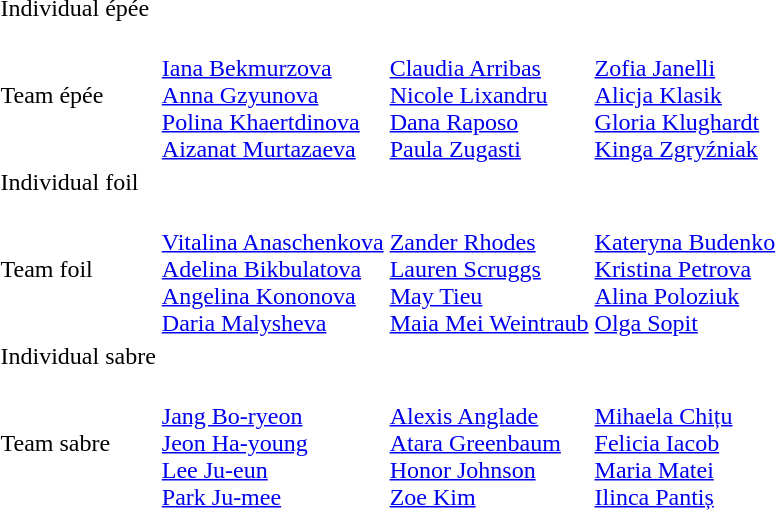<table>
<tr>
<td rowspan=2>Individual épée</td>
<td rowspan=2></td>
<td rowspan=2></td>
<td></td>
</tr>
<tr>
<td></td>
</tr>
<tr>
<td>Team épée</td>
<td><br><a href='#'>Iana Bekmurzova</a><br><a href='#'>Anna Gzyunova</a><br><a href='#'>Polina Khaertdinova</a><br><a href='#'>Aizanat Murtazaeva</a></td>
<td><br><a href='#'>Claudia Arribas</a><br><a href='#'>Nicole Lixandru</a><br><a href='#'>Dana Raposo</a><br><a href='#'>Paula Zugasti</a></td>
<td><br><a href='#'>Zofia Janelli</a><br><a href='#'>Alicja Klasik</a><br><a href='#'>Gloria Klughardt</a><br><a href='#'>Kinga Zgryźniak</a></td>
</tr>
<tr>
<td rowspan=2>Individual foil</td>
<td rowspan=2></td>
<td rowspan=2></td>
<td></td>
</tr>
<tr>
<td></td>
</tr>
<tr>
<td>Team foil</td>
<td><br><a href='#'>Vitalina Anaschenkova</a><br><a href='#'>Adelina Bikbulatova</a><br><a href='#'>Angelina Kononova</a><br><a href='#'>Daria Malysheva</a></td>
<td><br><a href='#'>Zander Rhodes</a><br><a href='#'>Lauren Scruggs</a><br><a href='#'>May Tieu</a><br><a href='#'>Maia Mei Weintraub</a></td>
<td><br><a href='#'>Kateryna Budenko</a><br><a href='#'>Kristina Petrova</a><br><a href='#'>Alina Poloziuk</a><br><a href='#'>Olga Sopit</a></td>
</tr>
<tr>
<td rowspan=2>Individual sabre</td>
<td rowspan=2></td>
<td rowspan=2></td>
<td></td>
</tr>
<tr>
<td></td>
</tr>
<tr>
<td>Team sabre</td>
<td><br><a href='#'>Jang Bo-ryeon</a><br><a href='#'>Jeon Ha-young</a><br><a href='#'>Lee Ju-eun</a><br><a href='#'>Park Ju-mee</a></td>
<td><br><a href='#'>Alexis Anglade</a><br><a href='#'>Atara Greenbaum</a><br><a href='#'>Honor Johnson</a><br><a href='#'>Zoe Kim</a></td>
<td><br><a href='#'>Mihaela Chițu</a><br><a href='#'>Felicia Iacob</a><br><a href='#'>Maria Matei</a><br><a href='#'>Ilinca Pantiș</a></td>
</tr>
</table>
